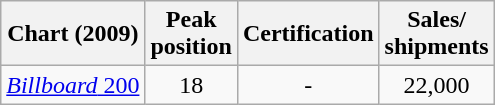<table class="wikitable sortable">
<tr>
<th align="left">Chart (2009)</th>
<th align="left">Peak<br>position</th>
<th align="left">Certification</th>
<th align="left">Sales/<br>shipments</th>
</tr>
<tr>
<td align="left"><a href='#'><em>Billboard</em> 200</a></td>
<td style="text-align:center;">18</td>
<td style="text-align:center;">-</td>
<td style="text-align:center;">22,000</td>
</tr>
</table>
